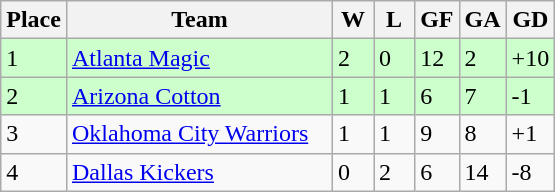<table class="wikitable">
<tr>
<th>Place</th>
<th style="width:170px;">Team</th>
<th width="20">W</th>
<th width="20">L</th>
<th width="20">GF</th>
<th width="20">GA</th>
<th width="25">GD</th>
</tr>
<tr style="background:#cfc;">
<td>1</td>
<td><a href='#'>Atlanta Magic</a></td>
<td>2</td>
<td>0</td>
<td>12</td>
<td>2</td>
<td>+10</td>
</tr>
<tr style="background:#cfc;">
<td>2</td>
<td><a href='#'>Arizona Cotton</a></td>
<td>1</td>
<td>1</td>
<td>6</td>
<td>7</td>
<td>-1</td>
</tr>
<tr>
<td>3</td>
<td><a href='#'>Oklahoma City Warriors</a></td>
<td>1</td>
<td>1</td>
<td>9</td>
<td>8</td>
<td>+1</td>
</tr>
<tr>
<td>4</td>
<td><a href='#'>Dallas Kickers</a></td>
<td>0</td>
<td>2</td>
<td>6</td>
<td>14</td>
<td>-8</td>
</tr>
</table>
